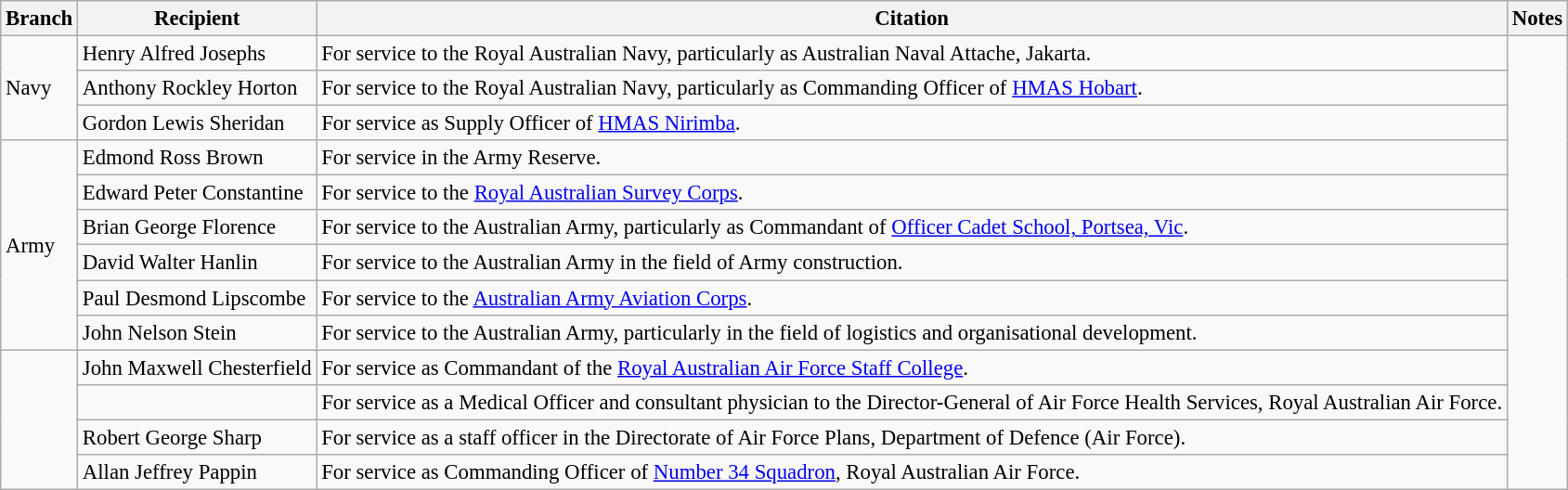<table class="wikitable" style="font-size:95%;">
<tr>
<th>Branch</th>
<th>Recipient</th>
<th>Citation</th>
<th>Notes</th>
</tr>
<tr>
<td rowspan=3>Navy</td>
<td> Henry Alfred Josephs</td>
<td>For service to the Royal Australian Navy, particularly as Australian Naval Attache, Jakarta.</td>
<td rowspan=13></td>
</tr>
<tr>
<td> Anthony Rockley Horton</td>
<td>For service to the Royal Australian Navy, particularly as Commanding Officer of <a href='#'>HMAS Hobart</a>.</td>
</tr>
<tr>
<td> Gordon Lewis Sheridan</td>
<td>For service as Supply Officer of <a href='#'>HMAS Nirimba</a>.</td>
</tr>
<tr>
<td rowspan=6>Army</td>
<td> Edmond Ross Brown </td>
<td>For service in the Army Reserve.</td>
</tr>
<tr>
<td> Edward Peter Constantine</td>
<td>For service to the <a href='#'>Royal Australian Survey Corps</a>.</td>
</tr>
<tr>
<td> Brian George Florence </td>
<td>For service to the Australian Army, particularly as Commandant of <a href='#'>Officer Cadet School, Portsea, Vic</a>.</td>
</tr>
<tr>
<td> David Walter Hanlin</td>
<td>For service to the Australian Army in the field of Army construction.</td>
</tr>
<tr>
<td> Paul Desmond Lipscombe</td>
<td>For service to the <a href='#'>Australian Army Aviation Corps</a>.</td>
</tr>
<tr>
<td> John Nelson Stein</td>
<td>For service to the Australian Army, particularly in the field of logistics and organisational development.</td>
</tr>
<tr>
<td rowspan=4></td>
<td> John Maxwell Chesterfield</td>
<td>For service as Commandant of the <a href='#'>Royal Australian Air Force Staff College</a>.</td>
</tr>
<tr>
<td></td>
<td>For service as a Medical Officer and consultant physician to the Director-General of Air Force Health Services, Royal Australian Air Force.</td>
</tr>
<tr>
<td> Robert George Sharp</td>
<td>For service as a staff officer in the Directorate of Air Force Plans, Department of Defence (Air Force).</td>
</tr>
<tr>
<td> Allan Jeffrey Pappin</td>
<td>For service as Commanding Officer of <a href='#'>Number 34 Squadron</a>, Royal Australian Air Force.</td>
</tr>
</table>
